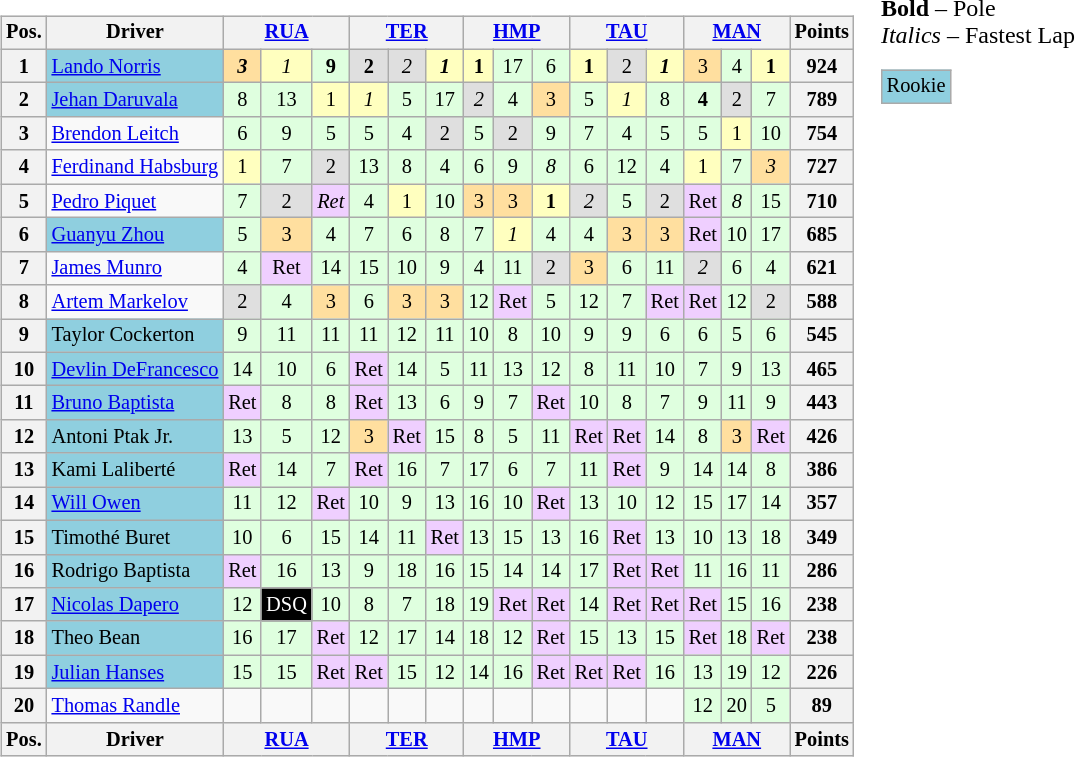<table>
<tr>
<td><br><table class="wikitable" style="font-size: 85%; text-align: center">
<tr valign="top">
<th valign="middle">Pos.</th>
<th valign="middle">Driver</th>
<th colspan="3"><a href='#'>RUA</a></th>
<th colspan="3"><a href='#'>TER</a></th>
<th colspan="3"><a href='#'>HMP</a></th>
<th colspan="3"><a href='#'>TAU</a></th>
<th colspan="3"><a href='#'>MAN</a></th>
<th valign="middle">Points</th>
</tr>
<tr>
<th>1</th>
<td align=left style="background:#8FCFDF;"> <a href='#'>Lando Norris</a></td>
<td style="background:#FFDF9F;"><strong><em>3</em></strong></td>
<td style="background:#FFFFBF;"><em>1</em></td>
<td style="background:#DFFFDF;"><strong>9</strong></td>
<td style="background:#DFDFDF;"><strong>2</strong></td>
<td style="background:#DFDFDF;"><em>2</em></td>
<td style="background:#FFFFBF;"><strong><em>1</em></strong></td>
<td style="background:#FFFFBF;"><strong>1</strong></td>
<td style="background:#DFFFDF;">17</td>
<td style="background:#DFFFDF;">6</td>
<td style="background:#FFFFBF;"><strong>1</strong></td>
<td style="background:#DFDFDF;">2</td>
<td style="background:#FFFFBF;"><strong><em>1</em></strong></td>
<td style="background:#FFDF9F;">3</td>
<td style="background:#DFFFDF;">4</td>
<td style="background:#FFFFBF;"><strong>1</strong></td>
<th>924</th>
</tr>
<tr>
<th>2</th>
<td align=left style="background:#8FCFDF;"> <a href='#'>Jehan Daruvala</a></td>
<td style="background:#DFFFDF;">8</td>
<td style="background:#DFFFDF;">13</td>
<td style="background:#FFFFBF;">1</td>
<td style="background:#FFFFBF;"><em>1</em></td>
<td style="background:#DFFFDF;">5</td>
<td style="background:#DFFFDF;">17</td>
<td style="background:#DFDFDF;"><em>2</em></td>
<td style="background:#DFFFDF;">4</td>
<td style="background:#FFDF9F;">3</td>
<td style="background:#DFFFDF;">5</td>
<td style="background:#FFFFBF;"><em>1</em></td>
<td style="background:#DFFFDF;">8</td>
<td style="background:#DFFFDF;"><strong>4</strong></td>
<td style="background:#DFDFDF;">2</td>
<td style="background:#DFFFDF;">7</td>
<th>789</th>
</tr>
<tr>
<th>3</th>
<td align=left> <a href='#'>Brendon Leitch</a></td>
<td style="background:#DFFFDF;">6</td>
<td style="background:#DFFFDF;">9</td>
<td style="background:#DFFFDF;">5</td>
<td style="background:#DFFFDF;">5</td>
<td style="background:#DFFFDF;">4</td>
<td style="background:#DFDFDF;">2</td>
<td style="background:#DFFFDF;">5</td>
<td style="background:#DFDFDF;">2</td>
<td style="background:#DFFFDF;">9</td>
<td style="background:#DFFFDF;">7</td>
<td style="background:#DFFFDF;">4</td>
<td style="background:#DFFFDF;">5</td>
<td style="background:#DFFFDF;">5</td>
<td style="background:#FFFFBF;">1</td>
<td style="background:#DFFFDF;">10</td>
<th>754</th>
</tr>
<tr>
<th>4</th>
<td align=left> <a href='#'>Ferdinand Habsburg</a></td>
<td style="background:#FFFFBF;">1</td>
<td style="background:#DFFFDF;">7</td>
<td style="background:#DFDFDF;">2</td>
<td style="background:#DFFFDF;">13</td>
<td style="background:#DFFFDF;">8</td>
<td style="background:#DFFFDF;">4</td>
<td style="background:#DFFFDF;">6</td>
<td style="background:#DFFFDF;">9</td>
<td style="background:#DFFFDF;"><em>8</em></td>
<td style="background:#DFFFDF;">6</td>
<td style="background:#DFFFDF;">12</td>
<td style="background:#DFFFDF;">4</td>
<td style="background:#FFFFBF;">1</td>
<td style="background:#DFFFDF;">7</td>
<td style="background:#FFDF9F;"><em>3</em></td>
<th>727</th>
</tr>
<tr>
<th>5</th>
<td align=left> <a href='#'>Pedro Piquet</a></td>
<td style="background:#DFFFDF;">7</td>
<td style="background:#DFDFDF;">2</td>
<td style="background:#EFCFFF;"><em>Ret</em></td>
<td style="background:#DFFFDF;">4</td>
<td style="background:#FFFFBF;">1</td>
<td style="background:#DFFFDF;">10</td>
<td style="background:#FFDF9F;">3</td>
<td style="background:#FFDF9F;">3</td>
<td style="background:#FFFFBF;"><strong>1</strong></td>
<td style="background:#DFDFDF;"><em>2</em></td>
<td style="background:#DFFFDF;">5</td>
<td style="background:#DFDFDF;">2</td>
<td style="background:#EFCFFF;">Ret</td>
<td style="background:#DFFFDF;"><em>8</em></td>
<td style="background:#DFFFDF;">15</td>
<th>710</th>
</tr>
<tr>
<th>6</th>
<td align=left style="background:#8FCFDF;"> <a href='#'>Guanyu Zhou</a></td>
<td style="background:#DFFFDF;">5</td>
<td style="background:#FFDF9F;">3</td>
<td style="background:#DFFFDF;">4</td>
<td style="background:#DFFFDF;">7</td>
<td style="background:#DFFFDF;">6</td>
<td style="background:#DFFFDF;">8</td>
<td style="background:#DFFFDF;">7</td>
<td style="background:#FFFFBF;"><em>1</em></td>
<td style="background:#DFFFDF;">4</td>
<td style="background:#DFFFDF;">4</td>
<td style="background:#FFDF9F;">3</td>
<td style="background:#FFDF9F;">3</td>
<td style="background:#EFCFFF;">Ret</td>
<td style="background:#DFFFDF;">10</td>
<td style="background:#DFFFDF;">17</td>
<th>685</th>
</tr>
<tr>
<th>7</th>
<td align=left> <a href='#'>James Munro</a></td>
<td style="background:#DFFFDF;">4</td>
<td style="background:#EFCFFF;">Ret</td>
<td style="background:#DFFFDF;">14</td>
<td style="background:#DFFFDF;">15</td>
<td style="background:#DFFFDF;">10</td>
<td style="background:#DFFFDF;">9</td>
<td style="background:#DFFFDF;">4</td>
<td style="background:#DFFFDF;">11</td>
<td style="background:#DFDFDF;">2</td>
<td style="background:#FFDF9F;">3</td>
<td style="background:#DFFFDF;">6</td>
<td style="background:#DFFFDF;">11</td>
<td style="background:#DFDFDF;"><em>2</em></td>
<td style="background:#DFFFDF;">6</td>
<td style="background:#DFFFDF;">4</td>
<th>621</th>
</tr>
<tr>
<th>8</th>
<td align=left> <a href='#'>Artem Markelov</a></td>
<td style="background:#DFDFDF;">2</td>
<td style="background:#DFFFDF;">4</td>
<td style="background:#FFDF9F;">3</td>
<td style="background:#DFFFDF;">6</td>
<td style="background:#FFDF9F;">3</td>
<td style="background:#FFDF9F;">3</td>
<td style="background:#DFFFDF;">12</td>
<td style="background:#EFCFFF;">Ret</td>
<td style="background:#DFFFDF;">5</td>
<td style="background:#DFFFDF;">12</td>
<td style="background:#DFFFDF;">7</td>
<td style="background:#EFCFFF;">Ret</td>
<td style="background:#EFCFFF;">Ret</td>
<td style="background:#DFFFDF;">12</td>
<td style="background:#DFDFDF;">2</td>
<th>588</th>
</tr>
<tr>
<th>9</th>
<td align=left style="background:#8FCFDF;"> Taylor Cockerton</td>
<td style="background:#DFFFDF;">9</td>
<td style="background:#DFFFDF;">11</td>
<td style="background:#DFFFDF;">11</td>
<td style="background:#DFFFDF;">11</td>
<td style="background:#DFFFDF;">12</td>
<td style="background:#DFFFDF;">11</td>
<td style="background:#DFFFDF;">10</td>
<td style="background:#DFFFDF;">8</td>
<td style="background:#DFFFDF;">10</td>
<td style="background:#DFFFDF;">9</td>
<td style="background:#DFFFDF;">9</td>
<td style="background:#DFFFDF;">6</td>
<td style="background:#DFFFDF;">6</td>
<td style="background:#DFFFDF;">5</td>
<td style="background:#DFFFDF;">6</td>
<th>545</th>
</tr>
<tr>
<th>10</th>
<td align=left style="background:#8FCFDF;"> <a href='#'>Devlin DeFrancesco</a></td>
<td style="background:#DFFFDF;">14</td>
<td style="background:#DFFFDF;">10</td>
<td style="background:#DFFFDF;">6</td>
<td style="background:#EFCFFF;">Ret</td>
<td style="background:#DFFFDF;">14</td>
<td style="background:#DFFFDF;">5</td>
<td style="background:#DFFFDF;">11</td>
<td style="background:#DFFFDF;">13</td>
<td style="background:#DFFFDF;">12</td>
<td style="background:#DFFFDF;">8</td>
<td style="background:#DFFFDF;">11</td>
<td style="background:#DFFFDF;">10</td>
<td style="background:#DFFFDF;">7</td>
<td style="background:#DFFFDF;">9</td>
<td style="background:#DFFFDF;">13</td>
<th>465</th>
</tr>
<tr>
<th>11</th>
<td align=left style="background:#8FCFDF;"> <a href='#'>Bruno Baptista</a></td>
<td style="background:#EFCFFF;">Ret</td>
<td style="background:#DFFFDF;">8</td>
<td style="background:#DFFFDF;">8</td>
<td style="background:#EFCFFF;">Ret</td>
<td style="background:#DFFFDF;">13</td>
<td style="background:#DFFFDF;">6</td>
<td style="background:#DFFFDF;">9</td>
<td style="background:#DFFFDF;">7</td>
<td style="background:#EFCFFF;">Ret</td>
<td style="background:#DFFFDF;">10</td>
<td style="background:#DFFFDF;">8</td>
<td style="background:#DFFFDF;">7</td>
<td style="background:#DFFFDF;">9</td>
<td style="background:#DFFFDF;">11</td>
<td style="background:#DFFFDF;">9</td>
<th>443</th>
</tr>
<tr>
<th>12</th>
<td align=left style="background:#8FCFDF;"> Antoni Ptak Jr.</td>
<td style="background:#DFFFDF;">13</td>
<td style="background:#DFFFDF;">5</td>
<td style="background:#DFFFDF;">12</td>
<td style="background:#FFDF9F;">3</td>
<td style="background:#EFCFFF;">Ret</td>
<td style="background:#DFFFDF;">15</td>
<td style="background:#DFFFDF;">8</td>
<td style="background:#DFFFDF;">5</td>
<td style="background:#DFFFDF;">11</td>
<td style="background:#EFCFFF;">Ret</td>
<td style="background:#EFCFFF;">Ret</td>
<td style="background:#DFFFDF;">14</td>
<td style="background:#DFFFDF;">8</td>
<td style="background:#FFDF9F;">3</td>
<td style="background:#EFCFFF;">Ret</td>
<th>426</th>
</tr>
<tr>
<th>13</th>
<td align=left style="background:#8FCFDF;"> Kami Laliberté</td>
<td style="background:#EFCFFF;">Ret</td>
<td style="background:#DFFFDF;">14</td>
<td style="background:#DFFFDF;">7</td>
<td style="background:#EFCFFF;">Ret</td>
<td style="background:#DFFFDF;">16</td>
<td style="background:#DFFFDF;">7</td>
<td style="background:#DFFFDF;">17</td>
<td style="background:#DFFFDF;">6</td>
<td style="background:#DFFFDF;">7</td>
<td style="background:#DFFFDF;">11</td>
<td style="background:#EFCFFF;">Ret</td>
<td style="background:#DFFFDF;">9</td>
<td style="background:#DFFFDF;">14</td>
<td style="background:#DFFFDF;">14</td>
<td style="background:#DFFFDF;">8</td>
<th>386</th>
</tr>
<tr>
<th>14</th>
<td align=left style="background:#8FCFDF;"> <a href='#'>Will Owen</a></td>
<td style="background:#DFFFDF;">11</td>
<td style="background:#DFFFDF;">12</td>
<td style="background:#EFCFFF;">Ret</td>
<td style="background:#DFFFDF;">10</td>
<td style="background:#DFFFDF;">9</td>
<td style="background:#DFFFDF;">13</td>
<td style="background:#DFFFDF;">16</td>
<td style="background:#DFFFDF;">10</td>
<td style="background:#EFCFFF;">Ret</td>
<td style="background:#DFFFDF;">13</td>
<td style="background:#DFFFDF;">10</td>
<td style="background:#DFFFDF;">12</td>
<td style="background:#DFFFDF;">15</td>
<td style="background:#DFFFDF;">17</td>
<td style="background:#DFFFDF;">14</td>
<th>357</th>
</tr>
<tr>
<th>15</th>
<td align=left style="background:#8FCFDF;"> Timothé Buret</td>
<td style="background:#DFFFDF;">10</td>
<td style="background:#DFFFDF;">6</td>
<td style="background:#DFFFDF;">15</td>
<td style="background:#DFFFDF;">14</td>
<td style="background:#DFFFDF;">11</td>
<td style="background:#EFCFFF;">Ret</td>
<td style="background:#DFFFDF;">13</td>
<td style="background:#DFFFDF;">15</td>
<td style="background:#DFFFDF;">13</td>
<td style="background:#DFFFDF;">16</td>
<td style="background:#EFCFFF;">Ret</td>
<td style="background:#DFFFDF;">13</td>
<td style="background:#DFFFDF;">10</td>
<td style="background:#DFFFDF;">13</td>
<td style="background:#DFFFDF;">18</td>
<th>349</th>
</tr>
<tr>
<th>16</th>
<td align=left style="background:#8FCFDF;"> Rodrigo Baptista</td>
<td style="background:#EFCFFF;">Ret</td>
<td style="background:#DFFFDF;">16</td>
<td style="background:#DFFFDF;">13</td>
<td style="background:#DFFFDF;">9</td>
<td style="background:#DFFFDF;">18</td>
<td style="background:#DFFFDF;">16</td>
<td style="background:#DFFFDF;">15</td>
<td style="background:#DFFFDF;">14</td>
<td style="background:#DFFFDF;">14</td>
<td style="background:#DFFFDF;">17</td>
<td style="background:#EFCFFF;">Ret</td>
<td style="background:#EFCFFF;">Ret</td>
<td style="background:#DFFFDF;">11</td>
<td style="background:#DFFFDF;">16</td>
<td style="background:#DFFFDF;">11</td>
<th>286</th>
</tr>
<tr>
<th>17</th>
<td align=left style="background:#8FCFDF;"> <a href='#'>Nicolas Dapero</a></td>
<td style="background:#DFFFDF;">12</td>
<td style="background:#000000;color:#FFFFFF;">DSQ</td>
<td style="background:#DFFFDF;">10</td>
<td style="background:#DFFFDF;">8</td>
<td style="background:#DFFFDF;">7</td>
<td style="background:#DFFFDF;">18</td>
<td style="background:#DFFFDF;">19</td>
<td style="background:#EFCFFF;">Ret</td>
<td style="background:#EFCFFF;">Ret</td>
<td style="background:#DFFFDF;">14</td>
<td style="background:#EFCFFF;">Ret</td>
<td style="background:#EFCFFF;">Ret</td>
<td style="background:#EFCFFF;">Ret</td>
<td style="background:#DFFFDF;">15</td>
<td style="background:#DFFFDF;">16</td>
<th>238</th>
</tr>
<tr>
<th>18</th>
<td align=left style="background:#8FCFDF;"> Theo Bean</td>
<td style="background:#DFFFDF;">16</td>
<td style="background:#DFFFDF;">17</td>
<td style="background:#EFCFFF;">Ret</td>
<td style="background:#DFFFDF;">12</td>
<td style="background:#DFFFDF;">17</td>
<td style="background:#DFFFDF;">14</td>
<td style="background:#DFFFDF;">18</td>
<td style="background:#DFFFDF;">12</td>
<td style="background:#EFCFFF;">Ret</td>
<td style="background:#DFFFDF;">15</td>
<td style="background:#DFFFDF;">13</td>
<td style="background:#DFFFDF;">15</td>
<td style="background:#EFCFFF;">Ret</td>
<td style="background:#DFFFDF;">18</td>
<td style="background:#EFCFFF;">Ret</td>
<th>238</th>
</tr>
<tr>
<th>19</th>
<td align=left style="background:#8FCFDF;"> <a href='#'>Julian Hanses</a></td>
<td style="background:#DFFFDF;">15</td>
<td style="background:#DFFFDF;">15</td>
<td style="background:#EFCFFF;">Ret</td>
<td style="background:#EFCFFF;">Ret</td>
<td style="background:#DFFFDF;">15</td>
<td style="background:#DFFFDF;">12</td>
<td style="background:#DFFFDF;">14</td>
<td style="background:#DFFFDF;">16</td>
<td style="background:#EFCFFF;">Ret</td>
<td style="background:#EFCFFF;">Ret</td>
<td style="background:#EFCFFF;">Ret</td>
<td style="background:#DFFFDF;">16</td>
<td style="background:#DFFFDF;">13</td>
<td style="background:#DFFFDF;">19</td>
<td style="background:#DFFFDF;">12</td>
<th>226</th>
</tr>
<tr>
<th>20</th>
<td align=left> <a href='#'>Thomas Randle</a></td>
<td></td>
<td></td>
<td></td>
<td></td>
<td></td>
<td></td>
<td></td>
<td></td>
<td></td>
<td></td>
<td></td>
<td></td>
<td style="background:#DFFFDF;">12</td>
<td style="background:#DFFFDF;">20</td>
<td style="background:#DFFFDF;">5</td>
<th>89</th>
</tr>
<tr valign="top">
<th valign="middle">Pos.</th>
<th valign="middle">Driver</th>
<th colspan="3"><a href='#'>RUA</a></th>
<th colspan="3"><a href='#'>TER</a></th>
<th colspan="3"><a href='#'>HMP</a></th>
<th colspan="3"><a href='#'>TAU</a></th>
<th colspan="3"><a href='#'>MAN</a></th>
<th valign="middle">Points</th>
</tr>
</table>
</td>
<td valign="top"><br>
<span><strong>Bold</strong> – Pole<br>
<em>Italics</em> – Fastest Lap</span><table class="wikitable" style="margin-right:0; font-size:85%; text-align:center">
<tr>
<td style="background:#8FCFDF;" align=center>Rookie</td>
</tr>
</table>
</td>
</tr>
</table>
